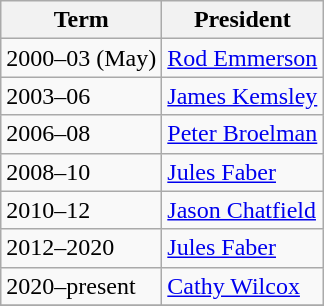<table class="wikitable">
<tr>
<th align="left">Term</th>
<th align="left">President</th>
</tr>
<tr>
<td align="left">2000–03 (May)</td>
<td align="centr"><a href='#'>Rod Emmerson</a></td>
</tr>
<tr>
<td align="left">2003–06</td>
<td align="centr"><a href='#'>James Kemsley</a></td>
</tr>
<tr>
<td align="left">2006–08</td>
<td align="centr"><a href='#'>Peter Broelman</a></td>
</tr>
<tr>
<td align="left">2008–10</td>
<td align="centr"><a href='#'>Jules Faber</a></td>
</tr>
<tr>
<td align="left">2010–12</td>
<td align="centr"><a href='#'>Jason Chatfield</a></td>
</tr>
<tr>
<td align="left">2012–2020</td>
<td align="centr"><a href='#'>Jules Faber</a></td>
</tr>
<tr>
<td align="left">2020–present</td>
<td align="centr"><a href='#'>Cathy Wilcox</a></td>
</tr>
<tr>
</tr>
</table>
